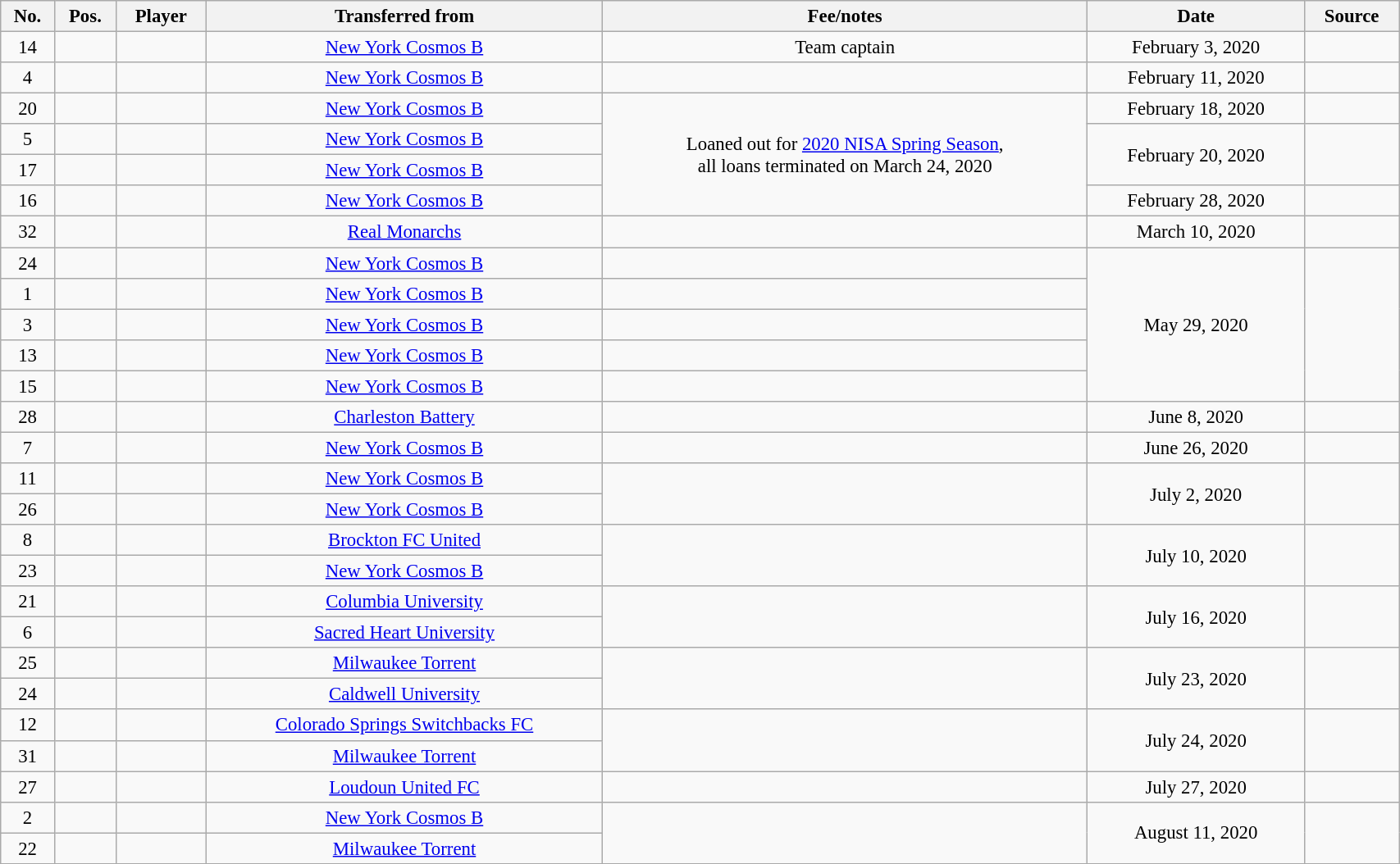<table class="wikitable sortable" style="width:90%; text-align:center; font-size:95%; text-align:left;">
<tr>
<th><strong>No.</strong></th>
<th><strong>Pos.</strong></th>
<th><strong>Player</strong></th>
<th><strong>Transferred from</strong></th>
<th><strong>Fee/notes</strong></th>
<th><strong>Date</strong></th>
<th><strong>Source</strong></th>
</tr>
<tr>
<td align=center>14</td>
<td align=center></td>
<td align=center></td>
<td align=center> <a href='#'>New York Cosmos B</a></td>
<td align=center>Team captain</td>
<td align=center>February 3, 2020</td>
<td align=center></td>
</tr>
<tr>
<td align=center>4</td>
<td align=center></td>
<td align=center></td>
<td align=center> <a href='#'>New York Cosmos B</a></td>
<td align=center></td>
<td align=center>February 11, 2020</td>
<td align=center></td>
</tr>
<tr>
<td align=center>20</td>
<td align=center></td>
<td align=center></td>
<td align=center> <a href='#'>New York Cosmos B</a></td>
<td align=center rowspan=4>Loaned out for <a href='#'>2020 NISA Spring Season</a>,<br>all loans terminated on March 24, 2020</td>
<td align=center>February 18, 2020</td>
<td align=center></td>
</tr>
<tr>
<td align=center>5</td>
<td align=center></td>
<td align=center></td>
<td align=center> <a href='#'>New York Cosmos B</a></td>
<td align=center rowspan=2>February 20, 2020</td>
<td align=center rowspan=2></td>
</tr>
<tr>
<td align=center>17</td>
<td align=center></td>
<td align=center></td>
<td align=center> <a href='#'>New York Cosmos B</a></td>
</tr>
<tr>
<td align=center>16</td>
<td align=center></td>
<td align=center></td>
<td align=center> <a href='#'>New York Cosmos B</a></td>
<td align=center>February 28, 2020</td>
<td align=center></td>
</tr>
<tr>
<td align=center>32</td>
<td align=center></td>
<td align=center></td>
<td align=center> <a href='#'>Real Monarchs</a></td>
<td align=center></td>
<td align=center>March 10, 2020</td>
<td align=center></td>
</tr>
<tr>
<td align=center>24</td>
<td align=center></td>
<td align=center></td>
<td align=center> <a href='#'>New York Cosmos B</a></td>
<td align=center></td>
<td align=center rowspan=5>May 29, 2020</td>
<td align=center rowspan=5></td>
</tr>
<tr>
<td align=center>1</td>
<td align=center></td>
<td align=center></td>
<td align=center> <a href='#'>New York Cosmos B</a></td>
<td align=center></td>
</tr>
<tr>
<td align=center>3</td>
<td align=center></td>
<td align=center></td>
<td align=center> <a href='#'>New York Cosmos B</a></td>
<td align=center></td>
</tr>
<tr>
<td align=center>13</td>
<td align=center></td>
<td align=center></td>
<td align=center> <a href='#'>New York Cosmos B</a></td>
<td align=center></td>
</tr>
<tr>
<td align=center>15</td>
<td align=center></td>
<td align=center></td>
<td align=center> <a href='#'>New York Cosmos B</a></td>
<td align=center></td>
</tr>
<tr>
<td align=center>28</td>
<td align=center></td>
<td align=center></td>
<td align=center> <a href='#'>Charleston Battery</a></td>
<td align=center></td>
<td align=center>June 8, 2020</td>
<td align=center></td>
</tr>
<tr>
<td align=center>7</td>
<td align=center></td>
<td align=center></td>
<td align=center> <a href='#'>New York Cosmos B</a></td>
<td align=center></td>
<td align=center>June 26, 2020</td>
<td align=center></td>
</tr>
<tr>
<td align=center>11</td>
<td align=center></td>
<td align=center></td>
<td align=center> <a href='#'>New York Cosmos B</a></td>
<td align=center rowspan=2></td>
<td align=center rowspan=2>July 2, 2020</td>
<td align=center rowspan=2></td>
</tr>
<tr>
<td align=center>26</td>
<td align=center></td>
<td align=center></td>
<td align=center> <a href='#'>New York Cosmos B</a></td>
</tr>
<tr>
<td align=center>8</td>
<td align=center></td>
<td align=center></td>
<td align=center> <a href='#'>Brockton FC United</a></td>
<td align=center rowspan=2></td>
<td align=center rowspan=2>July 10, 2020</td>
<td align=center rowspan=2></td>
</tr>
<tr>
<td align=center>23</td>
<td align=center></td>
<td align=center></td>
<td align=center> <a href='#'>New York Cosmos B</a></td>
</tr>
<tr>
<td align=center>21</td>
<td align=center></td>
<td align=center></td>
<td align=center> <a href='#'>Columbia University</a></td>
<td align=center rowspan=2></td>
<td align=center rowspan=2>July 16, 2020</td>
<td align=center rowspan=2></td>
</tr>
<tr>
<td align=center>6</td>
<td align=center></td>
<td align=center></td>
<td align=center> <a href='#'>Sacred Heart University</a></td>
</tr>
<tr>
<td align=center>25</td>
<td align=center></td>
<td align=center></td>
<td align=center> <a href='#'>Milwaukee Torrent</a></td>
<td align=center rowspan=2></td>
<td align=center rowspan=2>July 23, 2020</td>
<td align=center rowspan=2></td>
</tr>
<tr>
<td align=center>24</td>
<td align=center></td>
<td align=center></td>
<td align=center> <a href='#'>Caldwell University</a></td>
</tr>
<tr>
<td align=center>12</td>
<td align=center></td>
<td align=center></td>
<td align=center> <a href='#'>Colorado Springs Switchbacks FC</a></td>
<td align=center rowspan=2></td>
<td align=center rowspan=2>July 24, 2020</td>
<td align=center rowspan=2></td>
</tr>
<tr>
<td align=center>31</td>
<td align=center></td>
<td align=center></td>
<td align=center> <a href='#'>Milwaukee Torrent</a></td>
</tr>
<tr>
<td align=center>27</td>
<td align=center></td>
<td align=center></td>
<td align=center> <a href='#'>Loudoun United FC</a></td>
<td align=center></td>
<td align=center>July 27, 2020</td>
<td align=center></td>
</tr>
<tr>
<td align=center>2</td>
<td align=center></td>
<td align=center></td>
<td align=center> <a href='#'>New York Cosmos B</a></td>
<td align=center rowspan=2></td>
<td align=center rowspan=2>August 11, 2020</td>
<td align=center rowspan=2></td>
</tr>
<tr>
<td align=center>22</td>
<td align=center></td>
<td align=center></td>
<td align=center> <a href='#'>Milwaukee Torrent</a></td>
</tr>
<tr>
</tr>
</table>
